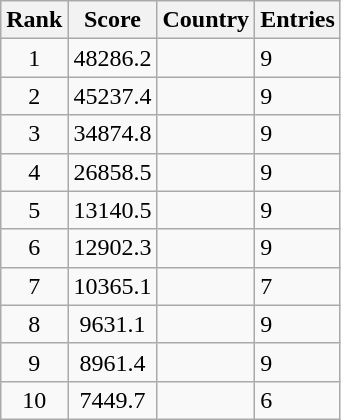<table class="wikitable">
<tr>
<th>Rank</th>
<th>Score</th>
<th>Country</th>
<th>Entries</th>
</tr>
<tr>
<td align=center>1</td>
<td align=center>48286.2</td>
<td></td>
<td>9</td>
</tr>
<tr>
<td align=center>2</td>
<td align=center>45237.4</td>
<td></td>
<td>9</td>
</tr>
<tr>
<td align=center>3</td>
<td align=center>34874.8</td>
<td></td>
<td>9</td>
</tr>
<tr>
<td align=center>4</td>
<td align=center>26858.5</td>
<td></td>
<td>9</td>
</tr>
<tr>
<td align=center>5</td>
<td align=center>13140.5</td>
<td></td>
<td>9</td>
</tr>
<tr>
<td align=center>6</td>
<td align=center>12902.3</td>
<td></td>
<td>9</td>
</tr>
<tr>
<td align=center>7</td>
<td align=center>10365.1</td>
<td></td>
<td>7</td>
</tr>
<tr>
<td align=center>8</td>
<td align=center>9631.1</td>
<td></td>
<td>9</td>
</tr>
<tr>
<td align=center>9</td>
<td align=center>8961.4</td>
<td></td>
<td>9</td>
</tr>
<tr>
<td align=center>10</td>
<td align=center>7449.7</td>
<td></td>
<td>6</td>
</tr>
</table>
